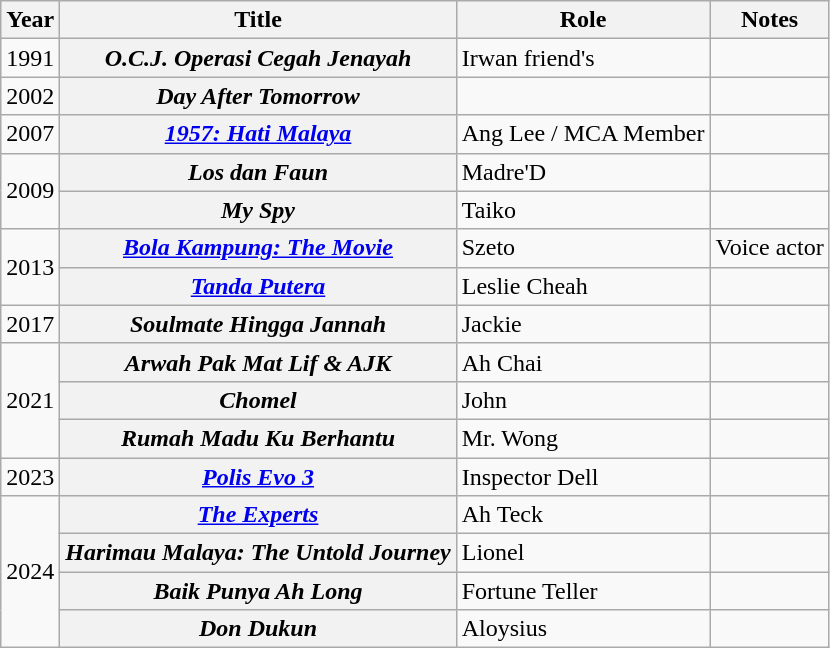<table class="wikitable">
<tr>
<th>Year</th>
<th>Title</th>
<th>Role</th>
<th>Notes</th>
</tr>
<tr>
<td>1991</td>
<th><em>O.C.J. Operasi Cegah Jenayah</em></th>
<td>Irwan friend's</td>
<td></td>
</tr>
<tr>
<td>2002</td>
<th><em>Day After Tomorrow</em></th>
<td></td>
<td></td>
</tr>
<tr>
<td>2007</td>
<th><em><a href='#'>1957: Hati Malaya</a></em></th>
<td>Ang Lee / MCA Member</td>
<td></td>
</tr>
<tr>
<td rowspan="2">2009</td>
<th><em>Los dan Faun</em></th>
<td>Madre'D</td>
<td></td>
</tr>
<tr>
<th><em>My Spy</em></th>
<td>Taiko</td>
<td></td>
</tr>
<tr>
<td rowspan="2">2013</td>
<th><em><a href='#'>Bola Kampung: The Movie</a></em></th>
<td>Szeto</td>
<td>Voice actor</td>
</tr>
<tr>
<th><em><a href='#'>Tanda Putera</a></em></th>
<td>Leslie Cheah</td>
<td></td>
</tr>
<tr>
<td>2017</td>
<th><em>Soulmate Hingga Jannah</em></th>
<td>Jackie</td>
<td></td>
</tr>
<tr>
<td rowspan="3">2021</td>
<th><em>Arwah Pak Mat Lif & AJK</em></th>
<td>Ah Chai</td>
<td></td>
</tr>
<tr>
<th><em>Chomel</em></th>
<td>John</td>
<td></td>
</tr>
<tr>
<th><em>Rumah Madu Ku Berhantu</em></th>
<td>Mr. Wong</td>
<td></td>
</tr>
<tr>
<td>2023</td>
<th><em><a href='#'>Polis Evo 3</a></em></th>
<td>Inspector Dell</td>
<td></td>
</tr>
<tr>
<td rowspan="4">2024</td>
<th><em><a href='#'>The Experts</a></em></th>
<td>Ah Teck</td>
<td></td>
</tr>
<tr>
<th><em>Harimau Malaya: The Untold Journey</em></th>
<td>Lionel</td>
<td></td>
</tr>
<tr>
<th><em>Baik Punya Ah Long</em></th>
<td>Fortune Teller</td>
<td></td>
</tr>
<tr>
<th><em>Don Dukun</em></th>
<td>Aloysius</td>
<td></td>
</tr>
</table>
